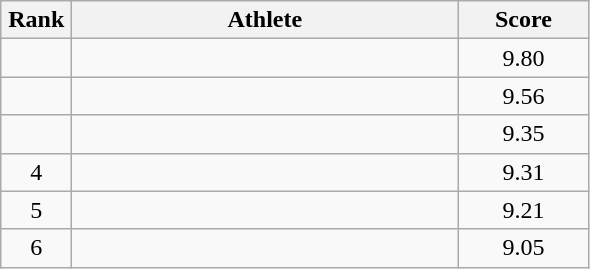<table class = "wikitable" style="text-align:center;">
<tr>
<th width=40>Rank</th>
<th width=250>Athlete</th>
<th width=80>Score</th>
</tr>
<tr>
<td></td>
<td align=left></td>
<td>9.80</td>
</tr>
<tr>
<td></td>
<td align=left></td>
<td>9.56</td>
</tr>
<tr>
<td></td>
<td align=left></td>
<td>9.35</td>
</tr>
<tr>
<td>4</td>
<td align=left></td>
<td>9.31</td>
</tr>
<tr>
<td>5</td>
<td align=left></td>
<td>9.21</td>
</tr>
<tr>
<td>6</td>
<td align=left></td>
<td>9.05</td>
</tr>
</table>
